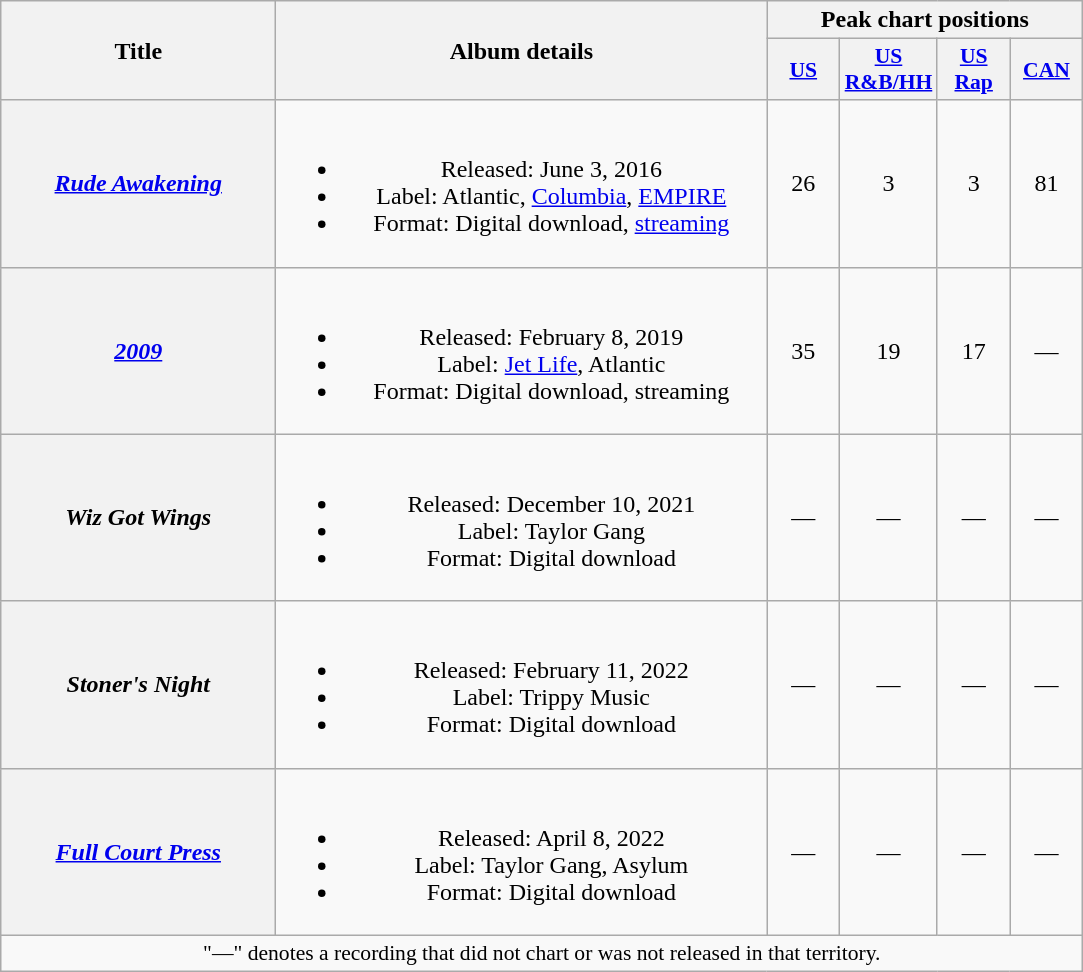<table class="wikitable plainrowheaders" style="text-align:center;">
<tr>
<th scope="col" rowspan="2" style="width:11em;">Title</th>
<th scope="col" rowspan="2" style="width:20em;">Album details</th>
<th scope="col" colspan="4">Peak chart positions</th>
</tr>
<tr>
<th scope="col" style="width:2.9em;font-size:90%;"><a href='#'>US</a><br></th>
<th scope="col" style="width:2.9em;font-size:90%;"><a href='#'>US<br>R&B/HH</a><br></th>
<th scope="col" style="width:2.9em;font-size:90%;"><a href='#'>US<br>Rap</a><br></th>
<th scope="col" style="width:2.9em;font-size:90%;"><a href='#'>CAN</a><br></th>
</tr>
<tr>
<th scope="row"><em><a href='#'>Rude Awakening</a></em><br></th>
<td><br><ul><li>Released: June 3, 2016</li><li>Label: Atlantic, <a href='#'>Columbia</a>, <a href='#'>EMPIRE</a></li><li>Format: Digital download, <a href='#'>streaming</a></li></ul></td>
<td>26</td>
<td>3</td>
<td>3</td>
<td>81</td>
</tr>
<tr>
<th scope="row"><em><a href='#'>2009</a></em><br></th>
<td><br><ul><li>Released: February 8, 2019</li><li>Label: <a href='#'>Jet Life</a>, Atlantic</li><li>Format: Digital download, streaming</li></ul></td>
<td>35</td>
<td>19</td>
<td>17</td>
<td>—</td>
</tr>
<tr>
<th scope="row"><em>Wiz Got Wings</em><br></th>
<td><br><ul><li>Released: December 10, 2021</li><li>Label: Taylor Gang</li><li>Format: Digital download</li></ul></td>
<td>—</td>
<td>—</td>
<td>—</td>
<td>—</td>
</tr>
<tr>
<th scope="row"><em>Stoner's Night</em><br></th>
<td><br><ul><li>Released: February 11, 2022</li><li>Label: Trippy Music</li><li>Format: Digital download</li></ul></td>
<td>—</td>
<td>—</td>
<td>—</td>
<td>—</td>
</tr>
<tr>
<th scope="row"><em><a href='#'>Full Court Press</a></em><br></th>
<td><br><ul><li>Released: April 8, 2022</li><li>Label: Taylor Gang, Asylum</li><li>Format: Digital download</li></ul></td>
<td>—</td>
<td>—</td>
<td>—</td>
<td>—</td>
</tr>
<tr>
<td colspan="6" style="font-size:90%">"—" denotes a recording that did not chart or was not released in that territory.</td>
</tr>
</table>
